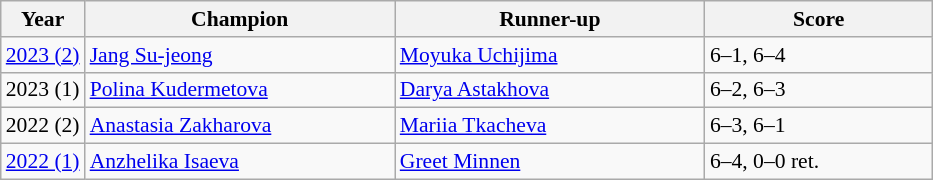<table class="wikitable" style="font-size:90%">
<tr>
<th>Year</th>
<th width="200">Champion</th>
<th width="200">Runner-up</th>
<th width="145">Score</th>
</tr>
<tr>
<td><a href='#'>2023 (2)</a></td>
<td> <a href='#'>Jang Su-jeong</a></td>
<td> <a href='#'>Moyuka Uchijima</a></td>
<td>6–1, 6–4</td>
</tr>
<tr>
<td>2023 (1)</td>
<td> <a href='#'>Polina Kudermetova</a></td>
<td> <a href='#'>Darya Astakhova</a></td>
<td>6–2, 6–3</td>
</tr>
<tr>
<td>2022 (2)</td>
<td> <a href='#'>Anastasia Zakharova</a></td>
<td> <a href='#'>Mariia Tkacheva</a></td>
<td>6–3, 6–1</td>
</tr>
<tr>
<td><a href='#'>2022 (1)</a></td>
<td> <a href='#'>Anzhelika Isaeva</a></td>
<td> <a href='#'>Greet Minnen</a></td>
<td>6–4, 0–0 ret.</td>
</tr>
</table>
